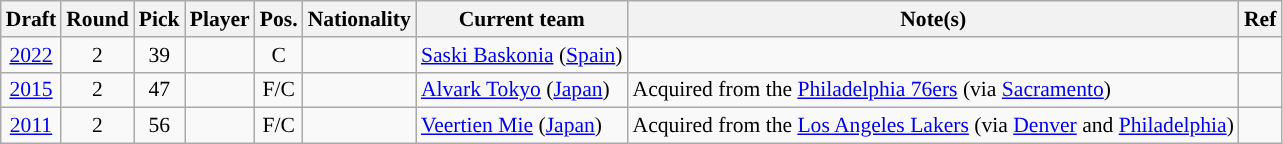<table class="wikitable sortable" style="text-align:left; font-size:90%;">
<tr>
<th>Draft</th>
<th>Round</th>
<th>Pick</th>
<th>Player</th>
<th>Pos.</th>
<th>Nationality</th>
<th>Current team</th>
<th>Note(s)</th>
<th class="unsortable">Ref</th>
</tr>
<tr>
<td style="text-align:center;"><a href='#'>2022</a></td>
<td style="text-align:center;">2</td>
<td style="text-align:center;">39</td>
<td></td>
<td style="text-align:center;">C</td>
<td></td>
<td><a href='#'>Saski Baskonia</a> (<a href='#'>Spain</a>)</td>
<td></td>
<td style="text-align:center;"></td>
</tr>
<tr>
<td style="text-align:center;"><a href='#'>2015</a></td>
<td style="text-align:center;">2</td>
<td style="text-align:center;">47</td>
<td></td>
<td style="text-align:center;">F/C</td>
<td></td>
<td><a href='#'>Alvark Tokyo</a> (<a href='#'>Japan</a>)</td>
<td>Acquired from the <a href='#'>Philadelphia 76ers</a> (via <a href='#'>Sacramento</a>)</td>
<td style="text-align:center;"></td>
</tr>
<tr>
<td style="text-align:center;"><a href='#'>2011</a></td>
<td style="text-align:center;">2</td>
<td style="text-align:center;">56</td>
<td></td>
<td style="text-align:center;">F/C</td>
<td></td>
<td><a href='#'>Veertien Mie</a> (<a href='#'>Japan</a>)</td>
<td>Acquired from the <a href='#'>Los Angeles Lakers</a> (via <a href='#'>Denver</a> and <a href='#'>Philadelphia</a>)</td>
<td style="text-align:center;"></td>
</tr>
</table>
